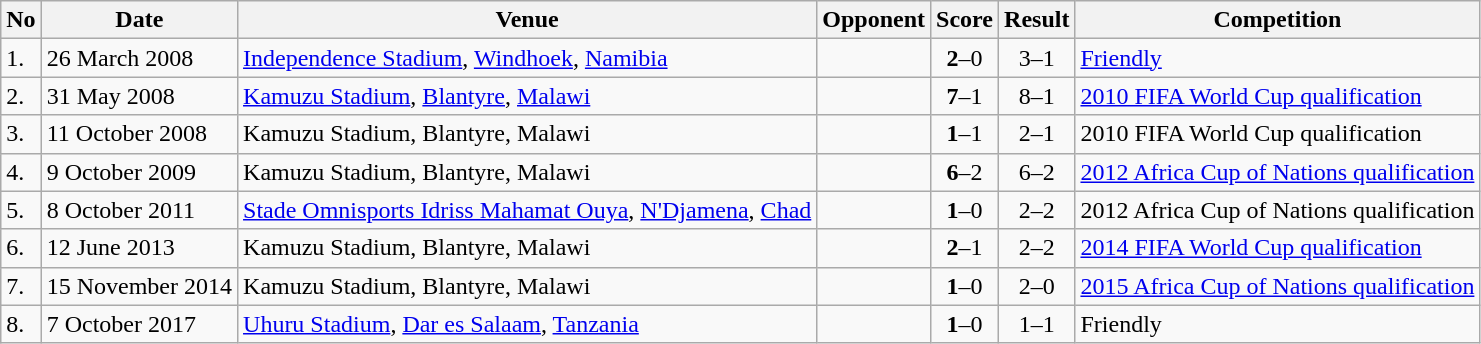<table class="wikitable">
<tr>
<th>No</th>
<th>Date</th>
<th>Venue</th>
<th>Opponent</th>
<th>Score</th>
<th>Result</th>
<th>Competition</th>
</tr>
<tr>
<td>1.</td>
<td>26 March 2008</td>
<td><a href='#'>Independence Stadium</a>, <a href='#'>Windhoek</a>, <a href='#'>Namibia</a></td>
<td></td>
<td align=center><strong>2</strong>–0</td>
<td align=center>3–1</td>
<td><a href='#'>Friendly</a></td>
</tr>
<tr>
<td>2.</td>
<td>31 May 2008</td>
<td><a href='#'>Kamuzu Stadium</a>, <a href='#'>Blantyre</a>, <a href='#'>Malawi</a></td>
<td></td>
<td align=center><strong>7</strong>–1</td>
<td align=center>8–1</td>
<td><a href='#'>2010 FIFA World Cup qualification</a></td>
</tr>
<tr>
<td>3.</td>
<td>11 October 2008</td>
<td>Kamuzu Stadium, Blantyre, Malawi</td>
<td></td>
<td align=center><strong>1</strong>–1</td>
<td align=center>2–1</td>
<td>2010 FIFA World Cup qualification</td>
</tr>
<tr>
<td>4.</td>
<td>9 October 2009</td>
<td>Kamuzu Stadium, Blantyre, Malawi</td>
<td></td>
<td align=center><strong>6</strong>–2</td>
<td align=center>6–2</td>
<td><a href='#'>2012 Africa Cup of Nations qualification</a></td>
</tr>
<tr>
<td>5.</td>
<td>8 October 2011</td>
<td><a href='#'>Stade Omnisports Idriss Mahamat Ouya</a>, <a href='#'>N'Djamena</a>, <a href='#'>Chad</a></td>
<td></td>
<td align=center><strong>1</strong>–0</td>
<td align=center>2–2</td>
<td>2012 Africa Cup of Nations qualification</td>
</tr>
<tr>
<td>6.</td>
<td>12 June 2013</td>
<td>Kamuzu Stadium, Blantyre, Malawi</td>
<td></td>
<td align=center><strong>2</strong>–1</td>
<td align=center>2–2</td>
<td><a href='#'>2014 FIFA World Cup qualification</a></td>
</tr>
<tr>
<td>7.</td>
<td>15 November 2014</td>
<td>Kamuzu Stadium, Blantyre, Malawi</td>
<td></td>
<td align=center><strong>1</strong>–0</td>
<td align=center>2–0</td>
<td><a href='#'>2015 Africa Cup of Nations qualification</a></td>
</tr>
<tr>
<td>8.</td>
<td>7 October 2017</td>
<td><a href='#'>Uhuru Stadium</a>, <a href='#'>Dar es Salaam</a>, <a href='#'>Tanzania</a></td>
<td></td>
<td align=center><strong>1</strong>–0</td>
<td align=center>1–1</td>
<td>Friendly</td>
</tr>
</table>
